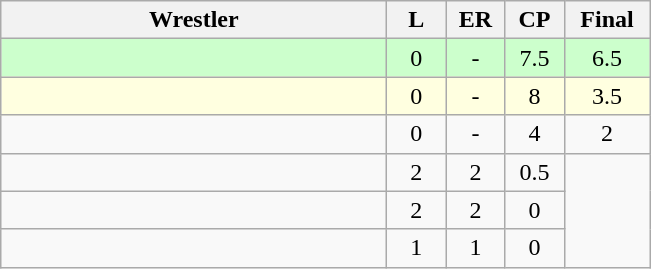<table class="wikitable" style="text-align: center;" |>
<tr>
<th width="250">Wrestler</th>
<th width="32">L</th>
<th width="32">ER</th>
<th width="32">CP</th>
<th width="50">Final</th>
</tr>
<tr bgcolor="ccffcc">
<td style="text-align:left;"></td>
<td>0</td>
<td>-</td>
<td>7.5</td>
<td>6.5</td>
</tr>
<tr bgcolor="lightyellow">
<td style="text-align:left;"></td>
<td>0</td>
<td>-</td>
<td>8</td>
<td>3.5</td>
</tr>
<tr>
<td style="text-align:left;"></td>
<td>0</td>
<td>-</td>
<td>4</td>
<td>2</td>
</tr>
<tr>
<td style="text-align:left;"></td>
<td>2</td>
<td>2</td>
<td>0.5</td>
</tr>
<tr>
<td style="text-align:left;"></td>
<td>2</td>
<td>2</td>
<td>0</td>
</tr>
<tr>
<td style="text-align:left;"></td>
<td>1</td>
<td>1</td>
<td>0</td>
</tr>
</table>
